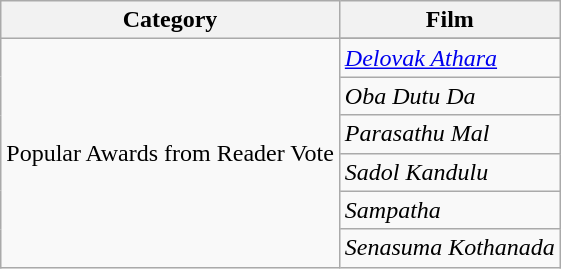<table class="wikitable plainrowheaders sortable">
<tr>
<th scope="col">Category</th>
<th scope="col">Film</th>
</tr>
<tr>
<td rowspan=7>Popular Awards from Reader Vote</td>
</tr>
<tr>
<td><em><a href='#'>Delovak Athara</a></em></td>
</tr>
<tr>
<td><em>Oba Dutu Da</em></td>
</tr>
<tr>
<td><em>Parasathu Mal</em></td>
</tr>
<tr>
<td><em>Sadol Kandulu</em></td>
</tr>
<tr>
<td><em>Sampatha</em></td>
</tr>
<tr>
<td><em>Senasuma Kothanada</em></td>
</tr>
</table>
